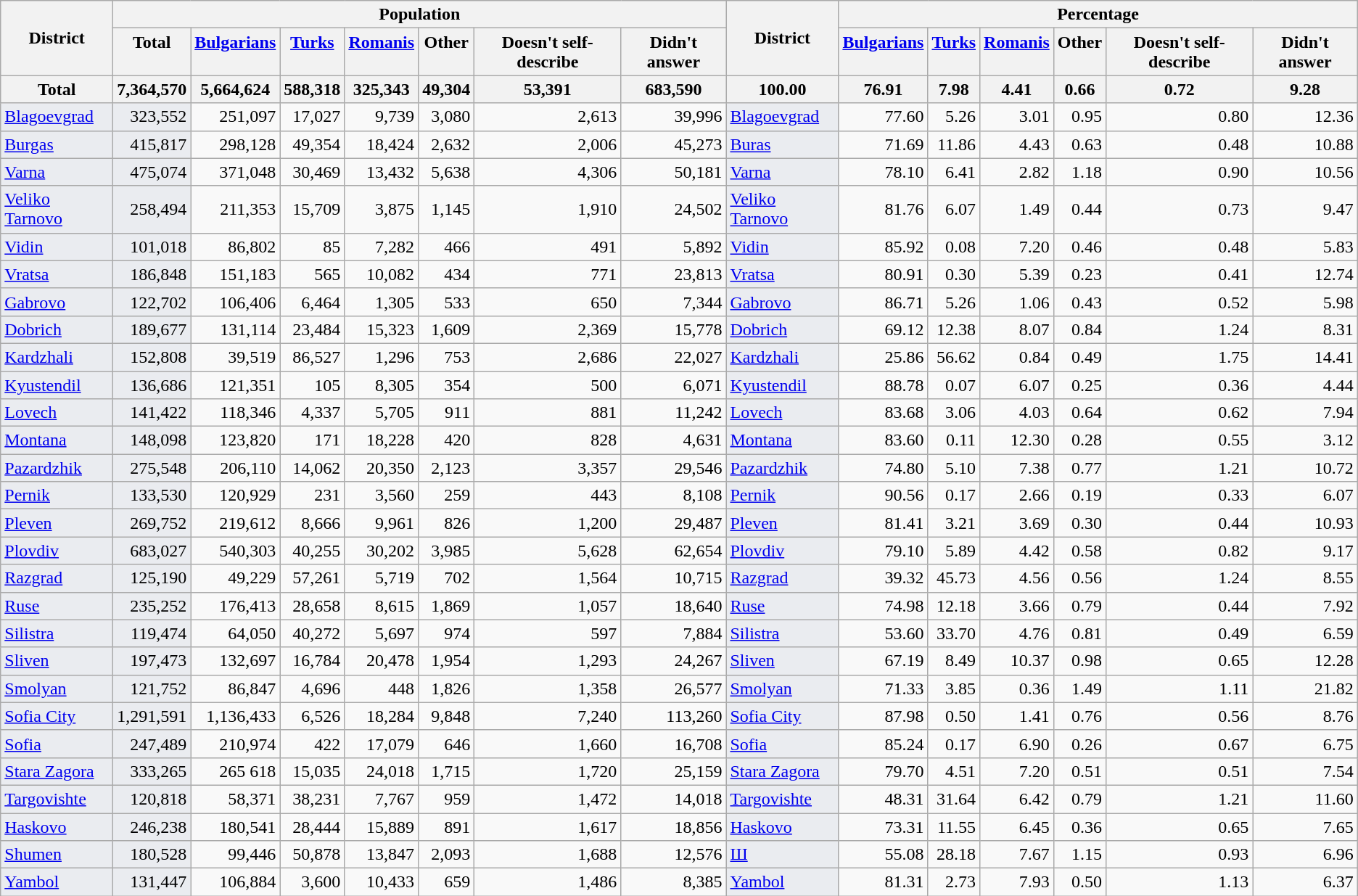<table class="wikitable sortable" style="text-align:right;">
<tr>
<th rowspan="2">District</th>
<th colspan="7">Population</th>
<th rowspan="2">District</th>
<th colspan="6">Percentage</th>
</tr>
<tr valign="top">
<th>Total</th>
<th><a href='#'>Bulgarians</a></th>
<th><a href='#'>Turks</a></th>
<th><a href='#'>Romanis</a></th>
<th>Other</th>
<th>Doesn't self-describe</th>
<th>Didn't answer</th>
<th><a href='#'>Bulgarians</a></th>
<th><a href='#'>Turks</a></th>
<th><a href='#'>Romanis</a></th>
<th>Other</th>
<th>Doesn't self-describe</th>
<th>Didn't answer</th>
</tr>
<tr valign="top">
<th>Total</th>
<th>7,364,570</th>
<th>5,664,624</th>
<th>588,318</th>
<th>325,343</th>
<th>49,304</th>
<th>53,391</th>
<th>683,590</th>
<th>100.00</th>
<th>76.91</th>
<th>7.98</th>
<th>4.41</th>
<th>0.66</th>
<th>0.72</th>
<th>9.28</th>
</tr>
<tr>
<td align="left" bgcolor="#eaecf0"><a href='#'>Blagoevgrad</a></td>
<td bgcolor="#eaecf0">323,552</td>
<td>251,097</td>
<td>17,027</td>
<td>9,739</td>
<td>3,080</td>
<td>2,613</td>
<td>39,996</td>
<td align="left" bgcolor="#eaecf0"><a href='#'>Blagoevgrad</a></td>
<td>77.60</td>
<td>5.26</td>
<td>3.01</td>
<td>0.95</td>
<td>0.80</td>
<td>12.36</td>
</tr>
<tr>
<td align="left" bgcolor="#eaecf0"><a href='#'>Burgas</a></td>
<td bgcolor="#eaecf0">415,817</td>
<td>298,128</td>
<td>49,354</td>
<td>18,424</td>
<td>2,632</td>
<td>2,006</td>
<td>45,273</td>
<td align="left" bgcolor="#eaecf0"><a href='#'>Buras</a></td>
<td>71.69</td>
<td>11.86</td>
<td>4.43</td>
<td>0.63</td>
<td>0.48</td>
<td>10.88</td>
</tr>
<tr>
<td align="left" bgcolor="#eaecf0"><a href='#'>Varna</a></td>
<td bgcolor="#eaecf0">475,074</td>
<td>371,048</td>
<td>30,469</td>
<td>13,432</td>
<td>5,638</td>
<td>4,306</td>
<td>50,181</td>
<td align="left" bgcolor="#eaecf0"><a href='#'>Varna</a></td>
<td>78.10</td>
<td>6.41</td>
<td>2.82</td>
<td>1.18</td>
<td>0.90</td>
<td>10.56</td>
</tr>
<tr>
<td align="left" bgcolor="#eaecf0"><a href='#'>Veliko Tarnovo</a></td>
<td bgcolor="#eaecf0">258,494</td>
<td>211,353</td>
<td>15,709</td>
<td>3,875</td>
<td>1,145</td>
<td>1,910</td>
<td>24,502</td>
<td align="left" bgcolor="#eaecf0"><a href='#'>Veliko Tarnovo</a></td>
<td>81.76</td>
<td>6.07</td>
<td>1.49</td>
<td>0.44</td>
<td>0.73</td>
<td>9.47</td>
</tr>
<tr>
<td align="left" bgcolor="#eaecf0"><a href='#'>Vidin</a></td>
<td bgcolor="#eaecf0">101,018</td>
<td>86,802</td>
<td>85</td>
<td>7,282</td>
<td>466</td>
<td>491</td>
<td>5,892</td>
<td align="left" bgcolor="#eaecf0"><a href='#'>Vidin</a></td>
<td>85.92</td>
<td>0.08</td>
<td>7.20</td>
<td>0.46</td>
<td>0.48</td>
<td>5.83</td>
</tr>
<tr>
<td align="left" bgcolor="#eaecf0"><a href='#'>Vratsa</a></td>
<td bgcolor="#eaecf0">186,848</td>
<td>151,183</td>
<td>565</td>
<td>10,082</td>
<td>434</td>
<td>771</td>
<td>23,813</td>
<td align="left" bgcolor="#eaecf0"><a href='#'>Vratsa</a></td>
<td>80.91</td>
<td>0.30</td>
<td>5.39</td>
<td>0.23</td>
<td>0.41</td>
<td>12.74</td>
</tr>
<tr>
<td align="left" bgcolor="#eaecf0"><a href='#'>Gabrovo</a></td>
<td bgcolor="#eaecf0">122,702</td>
<td>106,406</td>
<td>6,464</td>
<td>1,305</td>
<td>533</td>
<td>650</td>
<td>7,344</td>
<td align="left" bgcolor="#eaecf0"><a href='#'>Gabrovo</a></td>
<td>86.71</td>
<td>5.26</td>
<td>1.06</td>
<td>0.43</td>
<td>0.52</td>
<td>5.98</td>
</tr>
<tr>
<td align="left" bgcolor="#eaecf0"><a href='#'>Dobrich</a></td>
<td bgcolor="#eaecf0">189,677</td>
<td>131,114</td>
<td>23,484</td>
<td>15,323</td>
<td>1,609</td>
<td>2,369</td>
<td>15,778</td>
<td align="left" bgcolor="#eaecf0"><a href='#'>Dobrich</a></td>
<td>69.12</td>
<td>12.38</td>
<td>8.07</td>
<td>0.84</td>
<td>1.24</td>
<td>8.31</td>
</tr>
<tr>
<td align="left" bgcolor="#eaecf0"><a href='#'>Kardzhali</a></td>
<td bgcolor="#eaecf0">152,808</td>
<td>39,519</td>
<td>86,527</td>
<td>1,296</td>
<td>753</td>
<td>2,686</td>
<td>22,027</td>
<td align="left" bgcolor="#eaecf0"><a href='#'>Kardzhali</a></td>
<td>25.86</td>
<td>56.62</td>
<td>0.84</td>
<td>0.49</td>
<td>1.75</td>
<td>14.41</td>
</tr>
<tr>
<td align="left" bgcolor="#eaecf0"><a href='#'>Kyustendil</a></td>
<td bgcolor="#eaecf0">136,686</td>
<td>121,351</td>
<td>105</td>
<td>8,305</td>
<td>354</td>
<td>500</td>
<td>6,071</td>
<td align="left" bgcolor="#eaecf0"><a href='#'>Kyustendil</a></td>
<td>88.78</td>
<td>0.07</td>
<td>6.07</td>
<td>0.25</td>
<td>0.36</td>
<td>4.44</td>
</tr>
<tr>
<td align="left" bgcolor="#eaecf0"><a href='#'>Lovech</a></td>
<td bgcolor="#eaecf0">141,422</td>
<td>118,346</td>
<td>4,337</td>
<td>5,705</td>
<td>911</td>
<td>881</td>
<td>11,242</td>
<td align="left" bgcolor="#eaecf0"><a href='#'>Lovech</a></td>
<td>83.68</td>
<td>3.06</td>
<td>4.03</td>
<td>0.64</td>
<td>0.62</td>
<td>7.94</td>
</tr>
<tr>
<td align="left" bgcolor="#eaecf0"><a href='#'>Montana</a></td>
<td bgcolor="#eaecf0">148,098</td>
<td>123,820</td>
<td>171</td>
<td>18,228</td>
<td>420</td>
<td>828</td>
<td>4,631</td>
<td align="left" bgcolor="#eaecf0"><a href='#'>Montana</a></td>
<td>83.60</td>
<td>0.11</td>
<td>12.30</td>
<td>0.28</td>
<td>0.55</td>
<td>3.12</td>
</tr>
<tr>
<td align="left" bgcolor="#eaecf0"><a href='#'>Pazardzhik</a></td>
<td bgcolor="#eaecf0">275,548</td>
<td>206,110</td>
<td>14,062</td>
<td>20,350</td>
<td>2,123</td>
<td>3,357</td>
<td>29,546</td>
<td align="left" bgcolor="#eaecf0"><a href='#'>Pazardzhik</a></td>
<td>74.80</td>
<td>5.10</td>
<td>7.38</td>
<td>0.77</td>
<td>1.21</td>
<td>10.72</td>
</tr>
<tr>
<td align="left" bgcolor="#eaecf0"><a href='#'>Pernik</a></td>
<td bgcolor="#eaecf0">133,530</td>
<td>120,929</td>
<td>231</td>
<td>3,560</td>
<td>259</td>
<td>443</td>
<td>8,108</td>
<td align="left" bgcolor="#eaecf0"><a href='#'>Pernik</a></td>
<td>90.56</td>
<td>0.17</td>
<td>2.66</td>
<td>0.19</td>
<td>0.33</td>
<td>6.07</td>
</tr>
<tr>
<td align="left" bgcolor="#eaecf0"><a href='#'>Pleven</a></td>
<td bgcolor="#eaecf0">269,752</td>
<td>219,612</td>
<td>8,666</td>
<td>9,961</td>
<td>826</td>
<td>1,200</td>
<td>29,487</td>
<td align="left" bgcolor="#eaecf0"><a href='#'>Pleven</a></td>
<td>81.41</td>
<td>3.21</td>
<td>3.69</td>
<td>0.30</td>
<td>0.44</td>
<td>10.93</td>
</tr>
<tr>
<td align="left" bgcolor="#eaecf0"><a href='#'>Plovdiv</a></td>
<td bgcolor="#eaecf0">683,027</td>
<td>540,303</td>
<td>40,255</td>
<td>30,202</td>
<td>3,985</td>
<td>5,628</td>
<td>62,654</td>
<td align="left" bgcolor="#eaecf0"><a href='#'>Plovdiv</a></td>
<td>79.10</td>
<td>5.89</td>
<td>4.42</td>
<td>0.58</td>
<td>0.82</td>
<td>9.17</td>
</tr>
<tr>
<td align="left" bgcolor="#eaecf0"><a href='#'>Razgrad</a></td>
<td bgcolor="#eaecf0">125,190</td>
<td>49,229</td>
<td>57,261</td>
<td>5,719</td>
<td>702</td>
<td>1,564</td>
<td>10,715</td>
<td align="left" bgcolor="#eaecf0"><a href='#'>Razgrad</a></td>
<td>39.32</td>
<td>45.73</td>
<td>4.56</td>
<td>0.56</td>
<td>1.24</td>
<td>8.55</td>
</tr>
<tr>
<td align="left" bgcolor="#eaecf0"><a href='#'>Ruse</a></td>
<td bgcolor="#eaecf0">235,252</td>
<td>176,413</td>
<td>28,658</td>
<td>8,615</td>
<td>1,869</td>
<td>1,057</td>
<td>18,640</td>
<td align="left" bgcolor="#eaecf0"><a href='#'>Ruse</a></td>
<td>74.98</td>
<td>12.18</td>
<td>3.66</td>
<td>0.79</td>
<td>0.44</td>
<td>7.92</td>
</tr>
<tr>
<td align="left" bgcolor="#eaecf0"><a href='#'>Silistra</a></td>
<td bgcolor="#eaecf0">119,474</td>
<td>64,050</td>
<td>40,272</td>
<td>5,697</td>
<td>974</td>
<td>597</td>
<td>7,884</td>
<td align="left" bgcolor="#eaecf0"><a href='#'>Silistra</a></td>
<td>53.60</td>
<td>33.70</td>
<td>4.76</td>
<td>0.81</td>
<td>0.49</td>
<td>6.59</td>
</tr>
<tr>
<td align="left" bgcolor="#eaecf0"><a href='#'>Sliven</a></td>
<td bgcolor="#eaecf0">197,473</td>
<td>132,697</td>
<td>16,784</td>
<td>20,478</td>
<td>1,954</td>
<td>1,293</td>
<td>24,267</td>
<td align="left" bgcolor="#eaecf0"><a href='#'>Sliven</a></td>
<td>67.19</td>
<td>8.49</td>
<td>10.37</td>
<td>0.98</td>
<td>0.65</td>
<td>12.28</td>
</tr>
<tr>
<td align="left" bgcolor="#eaecf0"><a href='#'>Smolyan</a></td>
<td bgcolor="#eaecf0">121,752</td>
<td>86,847</td>
<td>4,696</td>
<td>448</td>
<td>1,826</td>
<td>1,358</td>
<td>26,577</td>
<td align="left" bgcolor="#eaecf0"><a href='#'>Smolyan</a></td>
<td>71.33</td>
<td>3.85</td>
<td>0.36</td>
<td>1.49</td>
<td>1.11</td>
<td>21.82</td>
</tr>
<tr>
<td align="left" bgcolor="#eaecf0"><a href='#'>Sofia City</a></td>
<td bgcolor="#eaecf0">1,291,591</td>
<td>1,136,433</td>
<td>6,526</td>
<td>18,284</td>
<td>9,848</td>
<td>7,240</td>
<td>113,260</td>
<td align="left" bgcolor="#eaecf0"><a href='#'>Sofia City</a></td>
<td>87.98</td>
<td>0.50</td>
<td>1.41</td>
<td>0.76</td>
<td>0.56</td>
<td>8.76</td>
</tr>
<tr>
<td align="left" bgcolor="#eaecf0"><a href='#'>Sofia</a></td>
<td bgcolor="#eaecf0">247,489</td>
<td>210,974</td>
<td>422</td>
<td>17,079</td>
<td>646</td>
<td>1,660</td>
<td>16,708</td>
<td align="left" bgcolor="#eaecf0"><a href='#'>Sofia</a></td>
<td>85.24</td>
<td>0.17</td>
<td>6.90</td>
<td>0.26</td>
<td>0.67</td>
<td>6.75</td>
</tr>
<tr>
<td align="left" bgcolor="#eaecf0"><a href='#'>Stara Zagora</a></td>
<td bgcolor="#eaecf0">333,265</td>
<td>265 618</td>
<td>15,035</td>
<td>24,018</td>
<td>1,715</td>
<td>1,720</td>
<td>25,159</td>
<td align="left" bgcolor="#eaecf0"><a href='#'>Stara Zagora</a></td>
<td>79.70</td>
<td>4.51</td>
<td>7.20</td>
<td>0.51</td>
<td>0.51</td>
<td>7.54</td>
</tr>
<tr>
<td align="left" bgcolor="#eaecf0"><a href='#'>Targovishte</a></td>
<td bgcolor="#eaecf0">120,818</td>
<td>58,371</td>
<td>38,231</td>
<td>7,767</td>
<td>959</td>
<td>1,472</td>
<td>14,018</td>
<td align="left" bgcolor="#eaecf0"><a href='#'>Targovishte</a></td>
<td>48.31</td>
<td>31.64</td>
<td>6.42</td>
<td>0.79</td>
<td>1.21</td>
<td>11.60</td>
</tr>
<tr>
<td align="left" bgcolor="#eaecf0"><a href='#'>Haskovo</a></td>
<td bgcolor="#eaecf0">246,238</td>
<td>180,541</td>
<td>28,444</td>
<td>15,889</td>
<td>891</td>
<td>1,617</td>
<td>18,856</td>
<td align="left" bgcolor="#eaecf0"><a href='#'>Haskovo</a></td>
<td>73.31</td>
<td>11.55</td>
<td>6.45</td>
<td>0.36</td>
<td>0.65</td>
<td>7.65</td>
</tr>
<tr>
<td align="left" bgcolor="#eaecf0"><a href='#'>Shumen</a></td>
<td bgcolor="#eaecf0">180,528</td>
<td>99,446</td>
<td>50,878</td>
<td>13,847</td>
<td>2,093</td>
<td>1,688</td>
<td>12,576</td>
<td align="left" bgcolor="#eaecf0"><a href='#'>Ш</a></td>
<td>55.08</td>
<td>28.18</td>
<td>7.67</td>
<td>1.15</td>
<td>0.93</td>
<td>6.96</td>
</tr>
<tr>
<td align="left" bgcolor="#eaecf0"><a href='#'>Yambol</a></td>
<td bgcolor="#eaecf0">131,447</td>
<td>106,884</td>
<td>3,600</td>
<td>10,433</td>
<td>659</td>
<td>1,486</td>
<td>8,385</td>
<td align="left" bgcolor="#eaecf0"><a href='#'>Yambol</a></td>
<td>81.31</td>
<td>2.73</td>
<td>7.93</td>
<td>0.50</td>
<td>1.13</td>
<td>6.37</td>
</tr>
</table>
